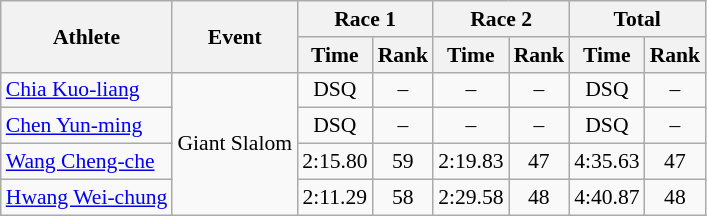<table class="wikitable" style="font-size:90%">
<tr>
<th rowspan="2">Athlete</th>
<th rowspan="2">Event</th>
<th colspan="2">Race 1</th>
<th colspan="2">Race 2</th>
<th colspan="2">Total</th>
</tr>
<tr>
<th>Time</th>
<th>Rank</th>
<th>Time</th>
<th>Rank</th>
<th>Time</th>
<th>Rank</th>
</tr>
<tr>
<td><a href='#'>Chia Kuo-liang</a></td>
<td rowspan="4">Giant Slalom</td>
<td align="center">DSQ</td>
<td align="center">–</td>
<td align="center">–</td>
<td align="center">–</td>
<td align="center">DSQ</td>
<td align="center">–</td>
</tr>
<tr>
<td><a href='#'>Chen Yun-ming</a></td>
<td align="center">DSQ</td>
<td align="center">–</td>
<td align="center">–</td>
<td align="center">–</td>
<td align="center">DSQ</td>
<td align="center">–</td>
</tr>
<tr>
<td><a href='#'>Wang Cheng-che</a></td>
<td align="center">2:15.80</td>
<td align="center">59</td>
<td align="center">2:19.83</td>
<td align="center">47</td>
<td align="center">4:35.63</td>
<td align="center">47</td>
</tr>
<tr>
<td><a href='#'>Hwang Wei-chung</a></td>
<td align="center">2:11.29</td>
<td align="center">58</td>
<td align="center">2:29.58</td>
<td align="center">48</td>
<td align="center">4:40.87</td>
<td align="center">48</td>
</tr>
</table>
